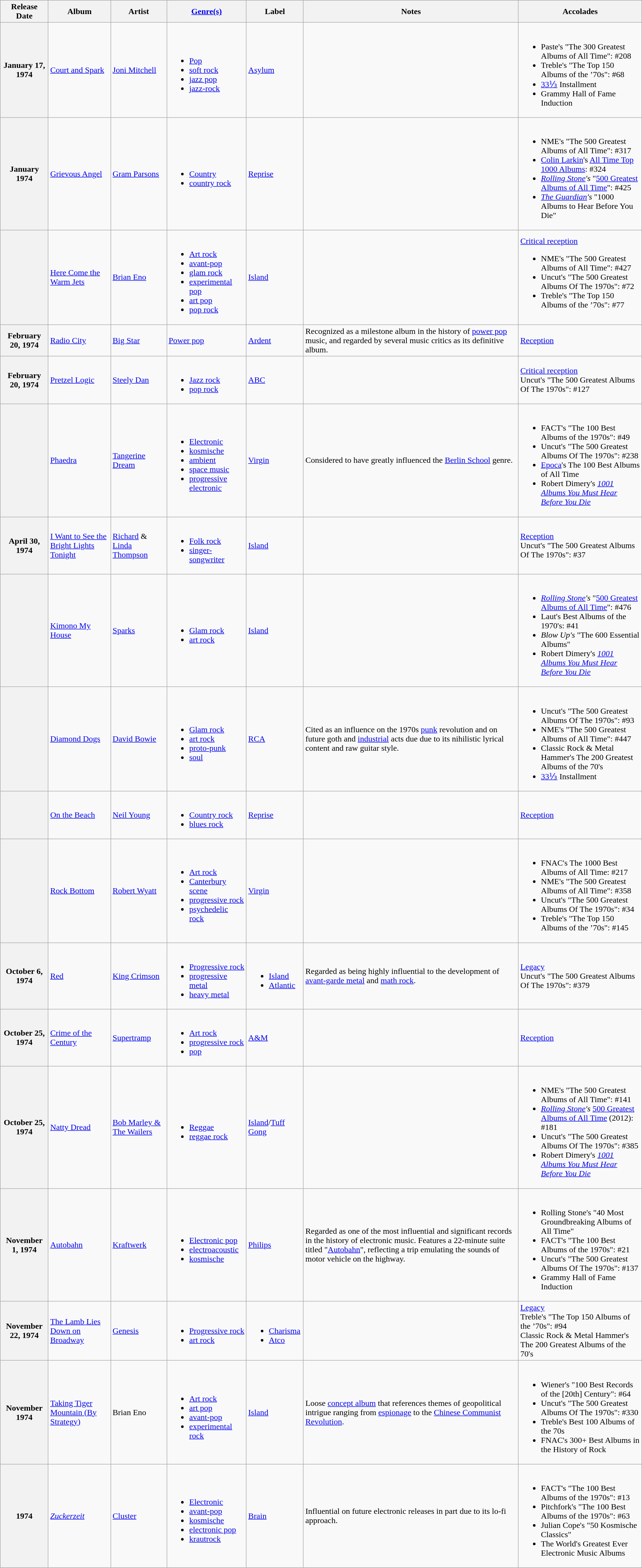<table class="wikitable sortable sticky-header" width="auto">
<tr>
<th scope="col">Release Date</th>
<th scope="col">Album</th>
<th>Artist</th>
<th scope="col"><a href='#'>Genre(s)</a></th>
<th scope="col">Label</th>
<th>Notes</th>
<th scope="col" class="unsortable">Accolades</th>
</tr>
<tr>
<th>January 17, 1974</th>
<td><a href='#'>Court and Spark</a></td>
<td><a href='#'>Joni Mitchell</a></td>
<td><br><ul><li><a href='#'>Pop</a></li><li><a href='#'>soft rock</a></li><li><a href='#'>jazz pop</a></li><li><a href='#'>jazz-rock</a></li></ul></td>
<td><a href='#'>Asylum</a></td>
<td></td>
<td><br><ul><li>Paste's "The 300 Greatest Albums of All Time": #208</li><li>Treble's "The Top 150 Albums of the ’70s": #68</li><li><a href='#'>33⅓</a> Installment</li><li>Grammy Hall of Fame Induction</li></ul></td>
</tr>
<tr>
<th>January 1974</th>
<td><a href='#'>Grievous Angel</a></td>
<td><a href='#'>Gram Parsons</a></td>
<td><br><ul><li><a href='#'>Country</a></li><li><a href='#'>country rock</a></li></ul></td>
<td><a href='#'>Reprise</a></td>
<td></td>
<td><br><ul><li>NME's "The 500 Greatest Albums of All Time": #317</li><li><a href='#'>Colin Larkin</a>'s <a href='#'>All Time Top 1000 Albums</a>: #324</li><li><em><a href='#'>Rolling Stone</a>'s</em> "<a href='#'>500 Greatest Albums of All Time</a>": #425</li><li><em><a href='#'>The Guardian</a>'s</em> "1000 Albums to Hear Before You Die"</li></ul></td>
</tr>
<tr>
<th></th>
<td><a href='#'>Here Come the Warm Jets</a></td>
<td><a href='#'>Brian Eno</a></td>
<td><br><ul><li><a href='#'>Art rock</a></li><li><a href='#'>avant-pop</a></li><li><a href='#'>glam rock</a></li><li><a href='#'>experimental pop</a></li><li><a href='#'>art pop</a></li><li><a href='#'>pop rock</a></li></ul></td>
<td><a href='#'>Island</a></td>
<td></td>
<td><a href='#'>Critical reception</a><br><ul><li>NME's "The 500 Greatest Albums of All Time": #427</li><li>Uncut's "The 500 Greatest Albums Of The 1970s": #72</li><li>Treble's "The Top 150 Albums of the ’70s": #77</li></ul></td>
</tr>
<tr>
<th>February 20, 1974</th>
<td><a href='#'>Radio City</a></td>
<td><a href='#'>Big Star</a></td>
<td><a href='#'>Power pop</a></td>
<td><a href='#'>Ardent</a></td>
<td>Recognized as a milestone album in the history of <a href='#'>power pop</a> music, and regarded by several music critics as its definitive album.</td>
<td><a href='#'>Reception</a></td>
</tr>
<tr>
<th>February 20, 1974</th>
<td><a href='#'>Pretzel Logic</a></td>
<td><a href='#'>Steely Dan</a></td>
<td><br><ul><li><a href='#'>Jazz rock</a></li><li><a href='#'>pop rock</a></li></ul></td>
<td><a href='#'>ABC</a></td>
<td></td>
<td><a href='#'>Critical reception</a><br>Uncut's "The 500 Greatest Albums Of The 1970s": #127</td>
</tr>
<tr>
<th></th>
<td><a href='#'>Phaedra</a></td>
<td><a href='#'>Tangerine Dream</a></td>
<td><br><ul><li><a href='#'>Electronic</a></li><li><a href='#'>kosmische</a></li><li><a href='#'>ambient</a></li><li><a href='#'>space music</a></li><li><a href='#'>progressive electronic</a></li></ul></td>
<td><a href='#'>Virgin</a></td>
<td>Considered to have greatly influenced the <a href='#'>Berlin School</a> genre.</td>
<td><br><ul><li>FACT's "The 100 Best Albums of the 1970s": #49</li><li>Uncut's "The 500 Greatest Albums Of The 1970s": #238</li><li><a href='#'>Epoca</a>'s The 100 Best Albums of All Time</li><li>Robert Dimery's <em><a href='#'>1001 Albums You Must Hear Before You Die</a></em></li></ul></td>
</tr>
<tr>
<th>April 30, 1974</th>
<td><a href='#'>I Want to See the Bright Lights Tonight</a></td>
<td><a href='#'>Richard</a> & <a href='#'>Linda Thompson</a></td>
<td><br><ul><li><a href='#'>Folk rock</a></li><li><a href='#'>singer-songwriter</a></li></ul></td>
<td><a href='#'>Island</a></td>
<td></td>
<td><a href='#'>Reception</a><br>Uncut's "The 500 Greatest Albums Of The 1970s": #37</td>
</tr>
<tr>
<th></th>
<td><a href='#'>Kimono My House</a></td>
<td><a href='#'>Sparks</a></td>
<td><br><ul><li><a href='#'>Glam rock</a></li><li><a href='#'>art rock</a></li></ul></td>
<td><a href='#'>Island</a></td>
<td></td>
<td><br><ul><li><em><a href='#'>Rolling Stone</a>'s</em> "<a href='#'>500 Greatest Albums of All Time</a>": #476</li><li>Laut's Best Albums of the 1970's: #41</li><li><em>Blow Up's</em> "The 600 Essential Albums"</li><li>Robert Dimery's <em><a href='#'>1001 Albums You Must Hear Before You Die</a></em></li></ul></td>
</tr>
<tr>
<th></th>
<td><a href='#'>Diamond Dogs</a></td>
<td><a href='#'>David Bowie</a></td>
<td><br><ul><li><a href='#'>Glam rock</a></li><li><a href='#'>art rock</a></li><li><a href='#'>proto-punk</a></li><li><a href='#'>soul</a></li></ul></td>
<td><a href='#'>RCA</a></td>
<td>Cited as an influence on the 1970s <a href='#'>punk</a> revolution and on future goth and <a href='#'>industrial</a> acts due due to its nihilistic lyrical content and raw guitar style.</td>
<td><br><ul><li>Uncut's "The 500 Greatest Albums Of The 1970s": #93</li><li>NME's "The 500 Greatest Albums of All Time": #447</li><li>Classic Rock & Metal Hammer's The 200 Greatest Albums of the 70's</li><li><a href='#'>33⅓</a> Installment</li></ul></td>
</tr>
<tr>
<th></th>
<td><a href='#'>On the Beach</a></td>
<td><a href='#'>Neil Young</a></td>
<td><br><ul><li><a href='#'>Country rock</a></li><li><a href='#'>blues rock</a></li></ul></td>
<td><a href='#'>Reprise</a></td>
<td></td>
<td><a href='#'>Reception</a></td>
</tr>
<tr>
<th></th>
<td><a href='#'>Rock Bottom</a></td>
<td><a href='#'>Robert Wyatt</a></td>
<td><br><ul><li><a href='#'>Art rock</a></li><li><a href='#'>Canterbury scene</a></li><li><a href='#'>progressive rock</a></li><li><a href='#'>psychedelic rock</a></li></ul></td>
<td><a href='#'>Virgin</a></td>
<td></td>
<td><br><ul><li>FNAC's The 1000 Best Albums of All Time: #217</li><li>NME's "The 500 Greatest Albums of All Time": #358</li><li>Uncut's "The 500 Greatest Albums Of The 1970s": #34</li><li>Treble's "The Top 150 Albums of the ’70s": #145</li></ul></td>
</tr>
<tr>
<th>October 6, 1974</th>
<td><a href='#'>Red</a></td>
<td><a href='#'>King Crimson</a></td>
<td><br><ul><li><a href='#'>Progressive rock</a></li><li><a href='#'>progressive metal</a></li><li><a href='#'>heavy metal</a></li></ul></td>
<td><br><ul><li><a href='#'>Island</a></li><li><a href='#'>Atlantic</a></li></ul></td>
<td>Regarded as being highly influential to the development of <a href='#'>avant-garde metal</a> and <a href='#'>math rock</a>.</td>
<td><a href='#'>Legacy</a><br>Uncut's "The 500 Greatest Albums Of The 1970s": #379</td>
</tr>
<tr>
<th>October 25, 1974</th>
<td><a href='#'>Crime of the Century</a></td>
<td><a href='#'>Supertramp</a></td>
<td><br><ul><li><a href='#'>Art rock</a></li><li><a href='#'>progressive rock</a></li><li><a href='#'>pop</a></li></ul></td>
<td><a href='#'>A&M</a></td>
<td></td>
<td><a href='#'>Reception</a></td>
</tr>
<tr>
<th>October 25, 1974</th>
<td><a href='#'>Natty Dread</a></td>
<td><a href='#'>Bob Marley & The Wailers</a></td>
<td><br><ul><li><a href='#'>Reggae</a></li><li><a href='#'>reggae rock</a></li></ul></td>
<td><a href='#'>Island</a>/<a href='#'>Tuff Gong</a></td>
<td></td>
<td><br><ul><li>NME's "The 500 Greatest Albums of All Time": #141</li><li><em><a href='#'>Rolling Stone</a>'s</em> <a href='#'>500 Greatest Albums of All Time</a> (2012): #181</li><li>Uncut's "The 500 Greatest Albums Of The 1970s": #385</li><li>Robert Dimery's <em><a href='#'>1001 Albums You Must Hear Before You Die</a></em></li></ul></td>
</tr>
<tr>
<th>November 1, 1974</th>
<td><a href='#'>Autobahn</a></td>
<td><a href='#'>Kraftwerk</a></td>
<td><br><ul><li><a href='#'>Electronic pop</a></li><li><a href='#'>electroacoustic</a></li><li><a href='#'>kosmische</a></li></ul></td>
<td><a href='#'>Philips</a></td>
<td>Regarded as one of the most influential and significant records in the history of electronic music. Features a 22-minute suite titled "<a href='#'>Autobahn</a>", reflecting a trip emulating the sounds of motor vehicle on the highway.</td>
<td><br><ul><li>Rolling Stone's "40 Most Groundbreaking Albums of All Time"</li><li>FACT's "The 100 Best Albums of the 1970s": #21</li><li>Uncut's "The 500 Greatest Albums Of The 1970s": #137</li><li>Grammy Hall of Fame Induction</li></ul></td>
</tr>
<tr>
<th>November 22, 1974</th>
<td><a href='#'>The Lamb Lies Down on Broadway</a></td>
<td><a href='#'>Genesis</a></td>
<td><br><ul><li><a href='#'>Progressive rock</a></li><li><a href='#'>art rock</a></li></ul></td>
<td><br><ul><li><a href='#'>Charisma</a></li><li><a href='#'>Atco</a></li></ul></td>
<td></td>
<td><a href='#'>Legacy</a><br>Treble's "The Top 150 Albums of the ’70s": #94<br>Classic Rock & Metal Hammer's The 200 Greatest Albums of the 70's</td>
</tr>
<tr>
<th>November 1974</th>
<td><a href='#'>Taking Tiger Mountain (By Strategy)</a></td>
<td>Brian Eno</td>
<td><br><ul><li><a href='#'>Art rock</a></li><li><a href='#'>art pop</a></li><li><a href='#'>avant-pop</a></li><li><a href='#'>experimental rock</a></li></ul></td>
<td><a href='#'>Island</a></td>
<td>Loose <a href='#'>concept album</a> that references themes of geopolitical intrigue ranging from <a href='#'>espionage</a> to the <a href='#'>Chinese Communist Revolution</a>.</td>
<td><br><ul><li>Wiener's "100 Best Records of the [20th] Century": #64</li><li>Uncut's "The 500 Greatest Albums Of The 1970s": #330</li><li>Treble's Best 100 Albums of the 70s</li><li>FNAC's 300+ Best Albums in the History of Rock</li></ul></td>
</tr>
<tr>
<th>1974</th>
<td><em><a href='#'>Zuckerzeit</a></em></td>
<td><a href='#'>Cluster</a></td>
<td><br><ul><li><a href='#'>Electronic</a></li><li><a href='#'>avant-pop</a></li><li><a href='#'>kosmische</a></li><li><a href='#'>electronic pop</a></li><li><a href='#'>krautrock</a></li></ul></td>
<td><a href='#'>Brain</a></td>
<td>Influential on future electronic releases in part due to its lo-fi approach.</td>
<td><br><ul><li>FACT's "The 100 Best Albums of the 1970s": #13</li><li>Pitchfork's "The 100 Best Albums of the 1970s": #63</li><li>Julian Cope's "50 Kosmische Classics"</li><li>The World's Greatest Ever Electronic Music Albums</li></ul></td>
</tr>
</table>
